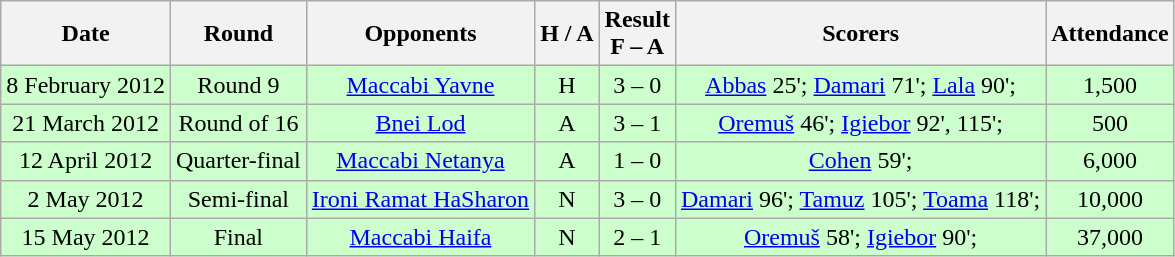<table class="wikitable" style="text-align:center">
<tr>
<th><strong>Date</strong></th>
<th><strong>Round</strong></th>
<th><strong>Opponents</strong></th>
<th><strong>H / A</strong></th>
<th><strong>Result<br>F – A</strong></th>
<th><strong>Scorers</strong></th>
<th><strong>Attendance</strong></th>
</tr>
<tr bgcolor="#ccffcc">
<td>8 February 2012</td>
<td>Round 9</td>
<td><a href='#'>Maccabi Yavne</a></td>
<td>H</td>
<td>3 – 0</td>
<td><a href='#'>Abbas</a> 25'; <a href='#'>Damari</a> 71'; <a href='#'>Lala</a> 90';</td>
<td>1,500</td>
</tr>
<tr bgcolor="#ccffcc">
<td>21 March 2012</td>
<td>Round of 16</td>
<td><a href='#'>Bnei Lod</a></td>
<td>A</td>
<td>3 – 1</td>
<td><a href='#'>Oremuš</a> 46'; <a href='#'>Igiebor</a> 92', 115';</td>
<td>500</td>
</tr>
<tr bgcolor="#ccffcc">
<td>12 April 2012</td>
<td>Quarter-final</td>
<td><a href='#'>Maccabi Netanya</a></td>
<td>A</td>
<td>1 – 0</td>
<td><a href='#'>Cohen</a> 59';</td>
<td>6,000</td>
</tr>
<tr bgcolor="#ccffcc">
<td>2 May 2012</td>
<td>Semi-final</td>
<td><a href='#'>Ironi Ramat HaSharon</a></td>
<td>N</td>
<td>3 – 0</td>
<td><a href='#'>Damari</a> 96'; <a href='#'>Tamuz</a> 105'; <a href='#'>Toama</a> 118';</td>
<td>10,000</td>
</tr>
<tr bgcolor="#ccffcc">
<td>15 May 2012</td>
<td>Final</td>
<td><a href='#'>Maccabi Haifa</a></td>
<td>N</td>
<td>2 – 1</td>
<td><a href='#'>Oremuš</a> 58'; <a href='#'>Igiebor</a> 90';</td>
<td>37,000</td>
</tr>
</table>
